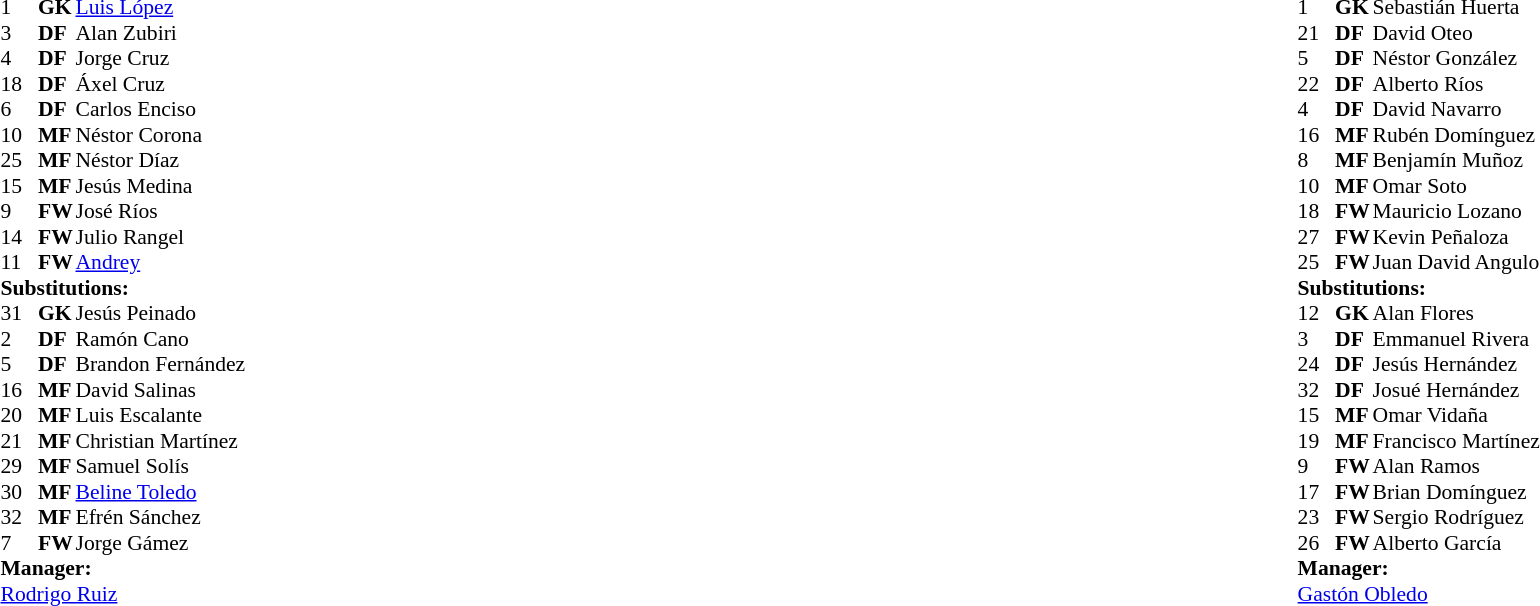<table width="100%">
<tr>
<td valign="top" width="50%"><br><table style="font-size: 90%" cellspacing="0" cellpadding="0">
<tr>
<th width="25"></th>
<th width="25"></th>
</tr>
<tr>
<td>1</td>
<td><strong>GK</strong></td>
<td> <a href='#'>Luis López</a></td>
</tr>
<tr>
<td>3</td>
<td><strong>DF</strong></td>
<td> Alan Zubiri</td>
</tr>
<tr>
<td>4</td>
<td><strong>DF</strong></td>
<td> Jorge Cruz</td>
<td></td>
</tr>
<tr>
<td>18</td>
<td><strong>DF</strong></td>
<td> Áxel Cruz</td>
<td></td>
<td></td>
</tr>
<tr>
<td>6</td>
<td><strong>DF</strong></td>
<td> Carlos Enciso</td>
</tr>
<tr>
<td>10</td>
<td><strong>MF</strong></td>
<td> Néstor Corona</td>
</tr>
<tr>
<td>25</td>
<td><strong>MF</strong></td>
<td> Néstor Díaz</td>
<td></td>
<td></td>
</tr>
<tr>
<td>15</td>
<td><strong>MF</strong></td>
<td> Jesús Medina</td>
<td></td>
<td></td>
</tr>
<tr>
<td>9</td>
<td><strong>FW</strong></td>
<td> José Ríos</td>
</tr>
<tr>
<td>14</td>
<td><strong>FW</strong></td>
<td> Julio Rangel</td>
<td></td>
</tr>
<tr>
<td>11</td>
<td><strong>FW</strong></td>
<td> <a href='#'>Andrey</a></td>
</tr>
<tr>
<td colspan=3><strong>Substitutions:</strong></td>
</tr>
<tr>
<td>31</td>
<td><strong>GK</strong></td>
<td> Jesús Peinado</td>
</tr>
<tr>
<td>2</td>
<td><strong>DF</strong></td>
<td> Ramón Cano</td>
</tr>
<tr>
<td>5</td>
<td><strong>DF</strong></td>
<td> Brandon Fernández</td>
</tr>
<tr>
<td>16</td>
<td><strong>MF</strong></td>
<td> David Salinas</td>
</tr>
<tr>
<td>20</td>
<td><strong>MF</strong></td>
<td> Luis Escalante</td>
</tr>
<tr>
<td>21</td>
<td><strong>MF</strong></td>
<td> Christian Martínez</td>
<td></td>
<td></td>
</tr>
<tr>
<td>29</td>
<td><strong>MF</strong></td>
<td> Samuel Solís</td>
</tr>
<tr>
<td>30</td>
<td><strong>MF</strong></td>
<td> <a href='#'>Beline Toledo</a></td>
<td></td>
<td></td>
</tr>
<tr>
<td>32</td>
<td><strong>MF</strong></td>
<td> Efrén Sánchez</td>
<td></td>
<td></td>
</tr>
<tr>
<td>7</td>
<td><strong>FW</strong></td>
<td> Jorge Gámez</td>
</tr>
<tr>
<td colspan=3><strong>Manager:</strong></td>
</tr>
<tr>
<td colspan=3> <a href='#'>Rodrigo Ruiz</a></td>
</tr>
</table>
</td>
<td valign="top"></td>
<td valign="top" width="50%"><br><table style="font-size: 90%" cellspacing="0" cellpadding="0" align="center">
<tr>
<th width=25></th>
<th width=25></th>
</tr>
<tr>
<td>1</td>
<td><strong>GK</strong></td>
<td> Sebastián Huerta</td>
</tr>
<tr>
<td>21</td>
<td><strong>DF</strong></td>
<td> David Oteo</td>
</tr>
<tr>
<td>5</td>
<td><strong>DF</strong></td>
<td> Néstor González</td>
<td></td>
</tr>
<tr>
<td>22</td>
<td><strong>DF</strong></td>
<td> Alberto Ríos</td>
<td></td>
</tr>
<tr>
<td>4</td>
<td><strong>DF</strong></td>
<td> David Navarro</td>
</tr>
<tr>
<td>16</td>
<td><strong>MF</strong></td>
<td> Rubén Domínguez</td>
<td></td>
</tr>
<tr>
<td>8</td>
<td><strong>MF</strong></td>
<td> Benjamín Muñoz</td>
</tr>
<tr>
<td>10</td>
<td><strong>MF</strong></td>
<td> Omar Soto</td>
</tr>
<tr>
<td>18</td>
<td><strong>FW</strong></td>
<td> Mauricio Lozano</td>
</tr>
<tr>
<td>27</td>
<td><strong>FW</strong></td>
<td> Kevin Peñaloza</td>
</tr>
<tr>
<td>25</td>
<td><strong>FW</strong></td>
<td> Juan David Angulo</td>
<td></td>
</tr>
<tr>
<td colspan=3><strong>Substitutions:</strong></td>
</tr>
<tr>
<td>12</td>
<td><strong>GK</strong></td>
<td> Alan Flores</td>
</tr>
<tr>
<td>3</td>
<td><strong>DF</strong></td>
<td> Emmanuel Rivera</td>
</tr>
<tr>
<td>24</td>
<td><strong>DF</strong></td>
<td> Jesús Hernández</td>
<td></td>
<td></td>
</tr>
<tr>
<td>32</td>
<td><strong>DF</strong></td>
<td> Josué Hernández</td>
</tr>
<tr>
<td>15</td>
<td><strong>MF</strong></td>
<td> Omar Vidaña</td>
<td></td>
<td></td>
</tr>
<tr>
<td>19</td>
<td><strong>MF</strong></td>
<td> Francisco Martínez</td>
<td></td>
<td></td>
</tr>
<tr>
<td>9</td>
<td><strong>FW</strong></td>
<td> Alan Ramos</td>
<td></td>
<td></td>
</tr>
<tr>
<td>17</td>
<td><strong>FW</strong></td>
<td> Brian Domínguez</td>
<td></td>
<td></td>
</tr>
<tr>
<td>23</td>
<td><strong>FW</strong></td>
<td> Sergio Rodríguez</td>
</tr>
<tr>
<td>26</td>
<td><strong>FW</strong></td>
<td> Alberto García</td>
</tr>
<tr>
<td colspan=3><strong>Manager:</strong></td>
</tr>
<tr>
<td colspan=3> <a href='#'>Gastón Obledo</a></td>
</tr>
</table>
</td>
</tr>
</table>
